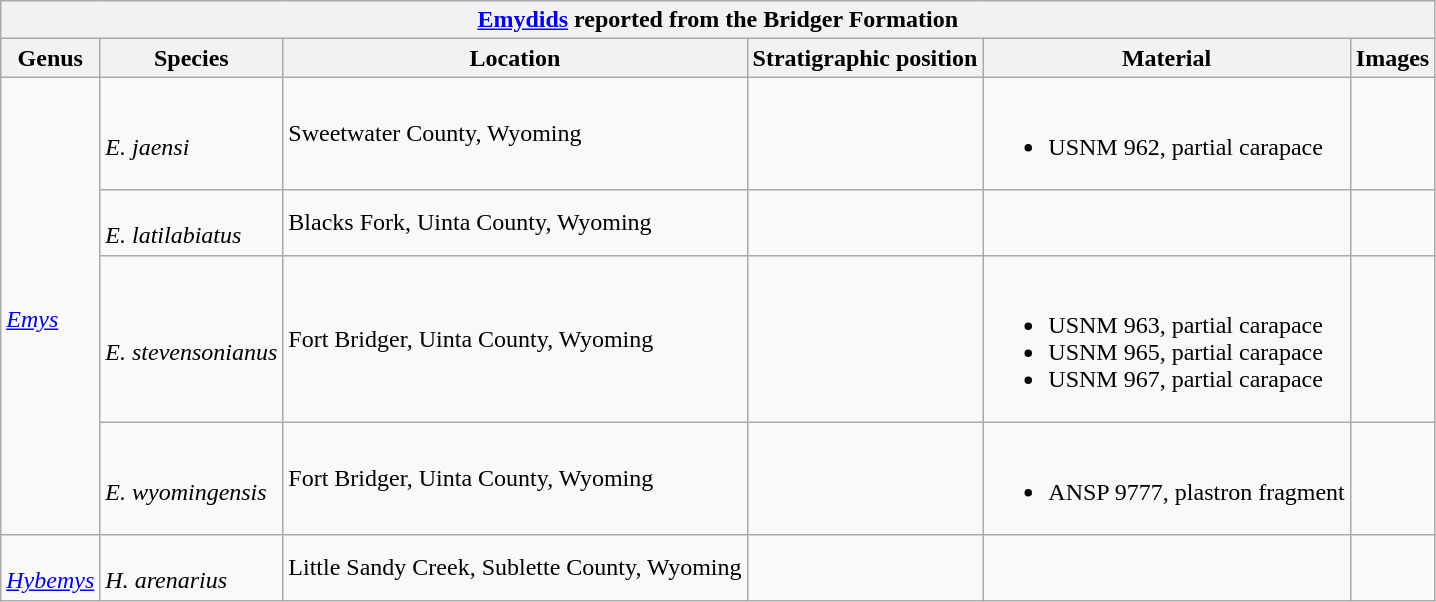<table class="wikitable sortable mw-collapsible">
<tr>
<th colspan="7" style="text-align:center;"><strong><a href='#'>Emydids</a> reported from the Bridger Formation</strong></th>
</tr>
<tr>
<th>Genus</th>
<th>Species</th>
<th>Location</th>
<th>Stratigraphic position</th>
<th>Material</th>
<th>Images</th>
</tr>
<tr>
<td rowspan=4><br><em><a href='#'>Emys</a></em></td>
<td><br><em>E. jaensi</em></td>
<td>Sweetwater County, Wyoming</td>
<td></td>
<td><br><ul><li>USNM 962, partial carapace</li></ul></td>
<td></td>
</tr>
<tr>
<td><br><em>E. latilabiatus</em></td>
<td>Blacks Fork, Uinta County, Wyoming</td>
<td></td>
<td></td>
<td></td>
</tr>
<tr>
<td><br><em>E. stevensonianus</em></td>
<td>Fort Bridger, Uinta County, Wyoming</td>
<td></td>
<td><br><ul><li>USNM 963, partial carapace</li><li>USNM 965, partial carapace</li><li>USNM 967, partial carapace</li></ul></td>
<td></td>
</tr>
<tr>
<td><br><em>E. wyomingensis</em></td>
<td>Fort Bridger, Uinta County, Wyoming</td>
<td></td>
<td><br><ul><li>ANSP 9777, plastron fragment</li></ul></td>
<td></td>
</tr>
<tr>
<td rowspan=1><br><em><a href='#'>Hybemys</a></em></td>
<td><br><em>H. arenarius</em></td>
<td>Little Sandy Creek, Sublette County, Wyoming</td>
<td></td>
<td></td>
<td></td>
</tr>
</table>
